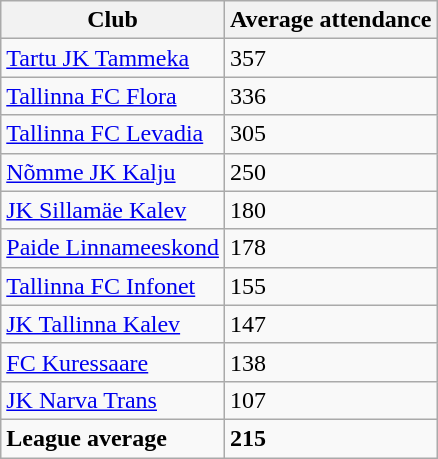<table class="wikitable sortable">
<tr>
<th>Club</th>
<th>Average attendance</th>
</tr>
<tr>
<td><a href='#'>Tartu JK Tammeka</a></td>
<td>357</td>
</tr>
<tr>
<td><a href='#'>Tallinna FC Flora</a></td>
<td>336</td>
</tr>
<tr>
<td><a href='#'>Tallinna FC Levadia</a></td>
<td>305</td>
</tr>
<tr>
<td><a href='#'>Nõmme JK Kalju</a></td>
<td>250</td>
</tr>
<tr>
<td><a href='#'>JK Sillamäe Kalev</a></td>
<td>180</td>
</tr>
<tr>
<td><a href='#'>Paide Linnameeskond</a></td>
<td>178</td>
</tr>
<tr>
<td><a href='#'>Tallinna FC Infonet</a></td>
<td>155</td>
</tr>
<tr>
<td><a href='#'>JK Tallinna Kalev</a></td>
<td>147</td>
</tr>
<tr>
<td><a href='#'>FC Kuressaare</a></td>
<td>138</td>
</tr>
<tr>
<td><a href='#'>JK Narva Trans</a></td>
<td>107</td>
</tr>
<tr>
<td><strong>League average</strong></td>
<td><strong>215</strong></td>
</tr>
</table>
